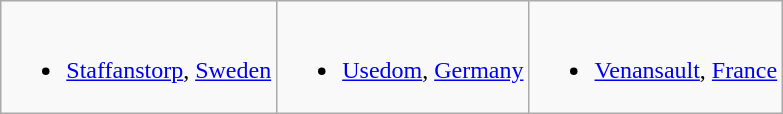<table class="wikitable">
<tr valign="top">
<td><br><ul><li> <a href='#'>Staffanstorp</a>, <a href='#'>Sweden</a></li></ul></td>
<td><br><ul><li> <a href='#'>Usedom</a>, <a href='#'>Germany</a></li></ul></td>
<td><br><ul><li> <a href='#'>Venansault</a>, <a href='#'>France</a></li></ul></td>
</tr>
</table>
